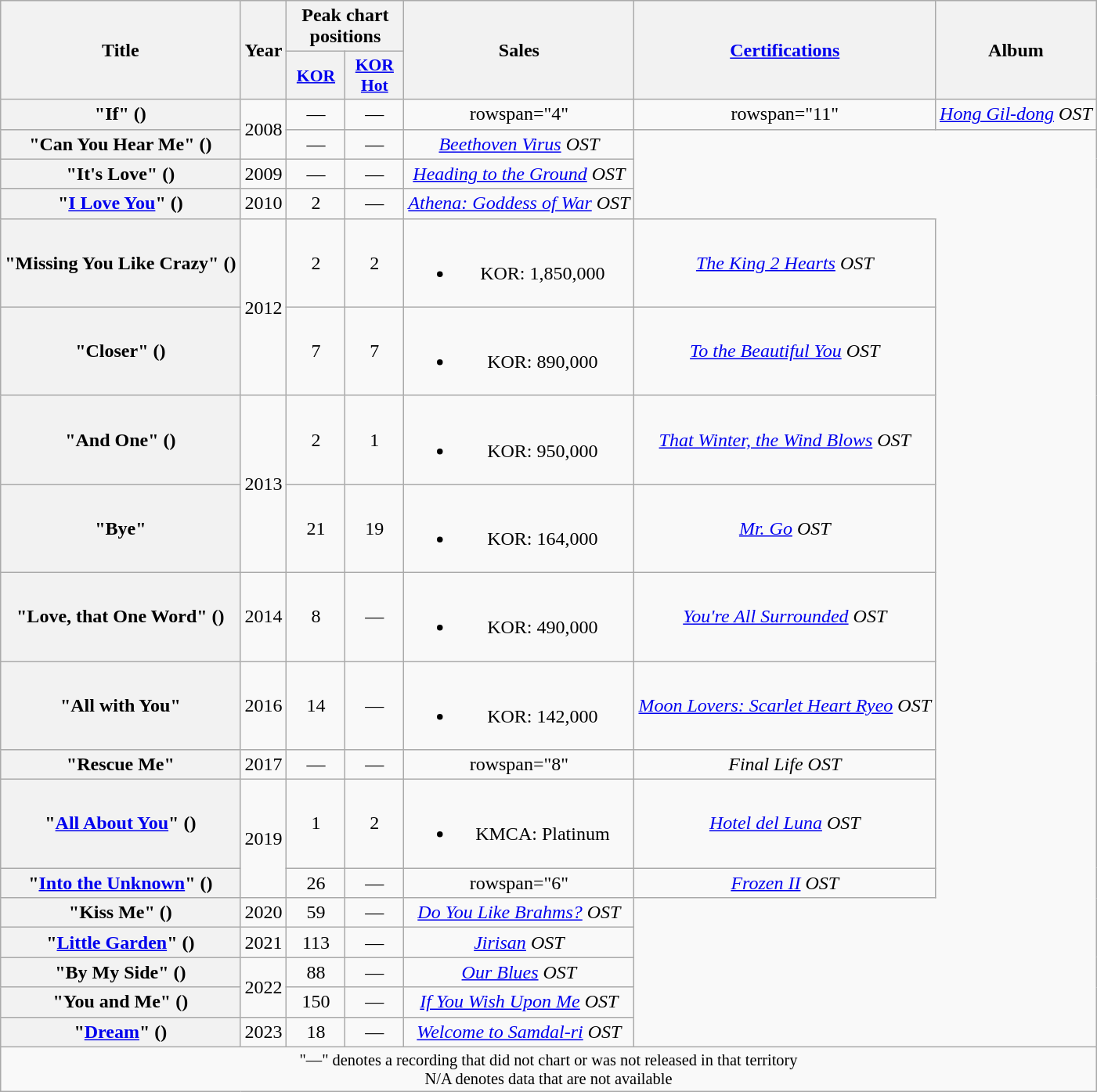<table class="wikitable plainrowheaders" style="text-align:center">
<tr>
<th scope="col" rowspan="2">Title</th>
<th scope="col" rowspan="2">Year</th>
<th scope="col" colspan="2">Peak chart<br>positions</th>
<th scope="col" rowspan="2">Sales</th>
<th scope="col" rowspan="2"><a href='#'>Certifications</a></th>
<th scope="col" rowspan="2">Album</th>
</tr>
<tr>
<th scope="col" style="font-size:90%; width:3em"><a href='#'>KOR</a><br></th>
<th scope="col" style="font-size:90%; width:3em"><a href='#'>KOR<br>Hot</a><br></th>
</tr>
<tr>
<th scope="row">"If" ()</th>
<td rowspan="2">2008</td>
<td>—</td>
<td>—</td>
<td>rowspan="4" </td>
<td>rowspan="11" </td>
<td><em><a href='#'>Hong Gil-dong</a> OST</em></td>
</tr>
<tr>
<th scope="row">"Can You Hear Me" ()</th>
<td>—</td>
<td>—</td>
<td><em><a href='#'>Beethoven Virus</a> OST</em></td>
</tr>
<tr>
<th scope="row">"It's Love" ()<br></th>
<td>2009</td>
<td>—</td>
<td>—</td>
<td><em><a href='#'>Heading to the Ground</a> OST</em></td>
</tr>
<tr>
<th scope="row">"<a href='#'>I Love You</a>" ()</th>
<td>2010</td>
<td>2</td>
<td>—</td>
<td><em><a href='#'>Athena: Goddess of War</a> OST</em></td>
</tr>
<tr>
<th scope="row">"Missing You Like Crazy" ()</th>
<td rowspan="2">2012</td>
<td>2</td>
<td>2</td>
<td><br><ul><li>KOR: 1,850,000</li></ul></td>
<td><em><a href='#'>The King 2 Hearts</a> OST</em></td>
</tr>
<tr>
<th scope="row">"Closer" ()</th>
<td>7</td>
<td>7</td>
<td><br><ul><li>KOR: 890,000</li></ul></td>
<td><em><a href='#'>To the Beautiful You</a> OST</em></td>
</tr>
<tr>
<th scope="row">"And One" ()</th>
<td rowspan="2">2013</td>
<td>2</td>
<td>1</td>
<td><br><ul><li>KOR: 950,000</li></ul></td>
<td><em><a href='#'>That Winter, the Wind Blows</a> OST</em></td>
</tr>
<tr>
<th scope="row">"Bye"</th>
<td>21</td>
<td>19</td>
<td><br><ul><li>KOR: 164,000</li></ul></td>
<td><em><a href='#'>Mr. Go</a> OST</em></td>
</tr>
<tr>
<th scope="row">"Love, that One Word" ()</th>
<td>2014</td>
<td>8</td>
<td>—</td>
<td><br><ul><li>KOR: 490,000</li></ul></td>
<td><em><a href='#'>You're All Surrounded</a> OST</em></td>
</tr>
<tr>
<th scope="row">"All with You"</th>
<td>2016</td>
<td>14</td>
<td>—</td>
<td><br><ul><li>KOR: 142,000</li></ul></td>
<td><em><a href='#'>Moon Lovers: Scarlet Heart Ryeo</a> OST</em></td>
</tr>
<tr>
<th scope="row">"Rescue Me"</th>
<td>2017</td>
<td>—</td>
<td>—</td>
<td>rowspan="8" </td>
<td><em>Final Life OST</em></td>
</tr>
<tr>
<th scope="row">"<a href='#'>All About You</a>" ()</th>
<td rowspan="2">2019</td>
<td>1</td>
<td>2</td>
<td><br><ul><li>KMCA: Platinum </li></ul></td>
<td><em><a href='#'>Hotel del Luna</a> OST</em></td>
</tr>
<tr>
<th scope="row">"<a href='#'>Into the Unknown</a>" ()</th>
<td>26</td>
<td>—</td>
<td>rowspan="6" </td>
<td><em><a href='#'>Frozen II</a> OST</em></td>
</tr>
<tr>
<th scope="row">"Kiss Me" ()</th>
<td>2020</td>
<td>59</td>
<td>—</td>
<td><em><a href='#'>Do You Like Brahms?</a> OST</em></td>
</tr>
<tr>
<th scope="row">"<a href='#'>Little Garden</a>" ()</th>
<td>2021</td>
<td>113</td>
<td>—</td>
<td><em><a href='#'>Jirisan</a> OST</em></td>
</tr>
<tr>
<th scope="row">"By My Side" ()</th>
<td rowspan="2">2022</td>
<td>88</td>
<td>—</td>
<td><em><a href='#'>Our Blues</a> OST</em></td>
</tr>
<tr>
<th scope="row">"You and Me" ()</th>
<td>150</td>
<td>—</td>
<td><em><a href='#'>If You Wish Upon Me</a> OST</em></td>
</tr>
<tr>
<th scope="row">"<a href='#'>Dream</a>" ()</th>
<td>2023</td>
<td>18</td>
<td>—</td>
<td><em><a href='#'>Welcome to Samdal-ri</a> OST</em></td>
</tr>
<tr>
<td colspan="7" style="font-size:85%">"—" denotes a recording that did not chart or was not released in that territory<br>N/A denotes data that are not available</td>
</tr>
</table>
